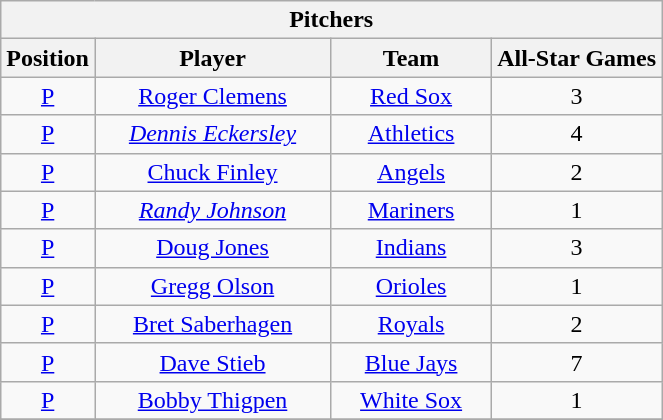<table class="wikitable" style="font-size: 100%; text-align:center;">
<tr>
<th colspan="4">Pitchers</th>
</tr>
<tr>
<th>Position</th>
<th width="150">Player</th>
<th width="100">Team</th>
<th>All-Star Games</th>
</tr>
<tr>
<td><a href='#'>P</a></td>
<td><a href='#'>Roger Clemens</a></td>
<td><a href='#'>Red Sox</a></td>
<td>3</td>
</tr>
<tr>
<td><a href='#'>P</a></td>
<td><em><a href='#'>Dennis Eckersley</a></em></td>
<td><a href='#'>Athletics</a></td>
<td>4</td>
</tr>
<tr>
<td><a href='#'>P</a></td>
<td><a href='#'>Chuck Finley</a></td>
<td><a href='#'>Angels</a></td>
<td>2</td>
</tr>
<tr>
<td><a href='#'>P</a></td>
<td><em><a href='#'>Randy Johnson</a></em></td>
<td><a href='#'>Mariners</a></td>
<td>1</td>
</tr>
<tr>
<td><a href='#'>P</a></td>
<td><a href='#'>Doug Jones</a></td>
<td><a href='#'>Indians</a></td>
<td>3</td>
</tr>
<tr>
<td><a href='#'>P</a></td>
<td><a href='#'>Gregg Olson</a></td>
<td><a href='#'>Orioles</a></td>
<td>1</td>
</tr>
<tr>
<td><a href='#'>P</a></td>
<td><a href='#'>Bret Saberhagen</a></td>
<td><a href='#'>Royals</a></td>
<td>2</td>
</tr>
<tr>
<td><a href='#'>P</a></td>
<td><a href='#'>Dave Stieb</a></td>
<td><a href='#'>Blue Jays</a></td>
<td>7</td>
</tr>
<tr>
<td><a href='#'>P</a></td>
<td><a href='#'>Bobby Thigpen</a></td>
<td><a href='#'>White Sox</a></td>
<td>1</td>
</tr>
<tr>
</tr>
</table>
